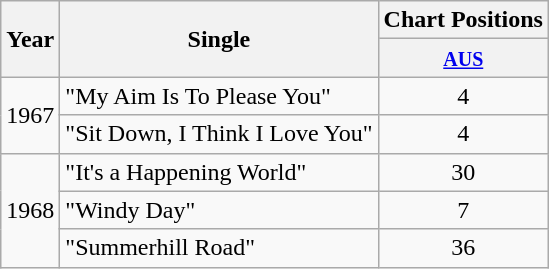<table class="wikitable">
<tr>
<th rowspan="2">Year</th>
<th rowspan="2">Single</th>
<th colspan="1">Chart Positions</th>
</tr>
<tr>
<th><small><a href='#'>AUS</a></small></th>
</tr>
<tr>
<td rowspan="2">1967</td>
<td>"My Aim Is To Please You"</td>
<td align="center">4</td>
</tr>
<tr>
<td>"Sit Down, I Think I Love You"</td>
<td align="center">4</td>
</tr>
<tr>
<td rowspan="3">1968</td>
<td>"It's a Happening World"</td>
<td align="center">30</td>
</tr>
<tr>
<td>"Windy Day"</td>
<td align="center">7</td>
</tr>
<tr>
<td>"Summerhill Road"</td>
<td align="center">36</td>
</tr>
</table>
